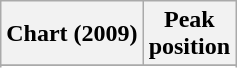<table class="wikitable plainrowheaders">
<tr>
<th scope="col">Chart (2009)</th>
<th scope="col">Peak<br>position</th>
</tr>
<tr>
</tr>
<tr>
</tr>
</table>
